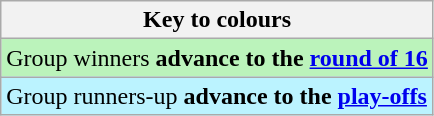<table class="wikitable">
<tr>
<th>Key to colours</th>
</tr>
<tr bgcolor=#BBF3BB>
<td>Group winners <strong>advance to the <a href='#'>round of 16</a></strong></td>
</tr>
<tr bgcolor=#BBF3FF>
<td>Group runners-up <strong>advance to the <a href='#'>play-offs</a></strong></td>
</tr>
</table>
